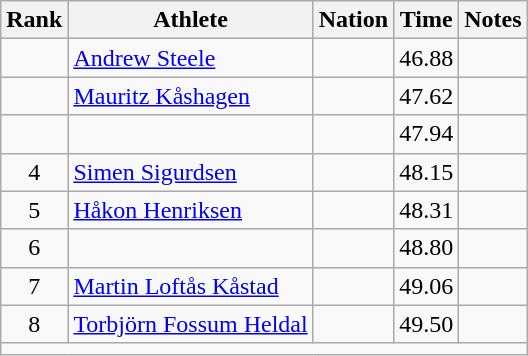<table class="wikitable sortable" style="text-align:center;">
<tr>
<th scope="col" style="width: 10px;">Rank</th>
<th scope="col">Athlete</th>
<th scope="col">Nation</th>
<th scope="col">Time</th>
<th scope="col">Notes</th>
</tr>
<tr>
<td></td>
<td align=left><a href='#'>Andrew Steele</a></td>
<td align=left></td>
<td>46.88</td>
<td></td>
</tr>
<tr>
<td></td>
<td align=left><a href='#'>Mauritz Kåshagen</a></td>
<td align=left></td>
<td>47.62</td>
<td></td>
</tr>
<tr>
<td></td>
<td align=left></td>
<td align=left></td>
<td>47.94</td>
<td></td>
</tr>
<tr>
<td>4</td>
<td align=left><a href='#'>Simen Sigurdsen</a></td>
<td align=left></td>
<td>48.15</td>
<td></td>
</tr>
<tr>
<td>5</td>
<td align=left><a href='#'>Håkon Henriksen</a></td>
<td align=left></td>
<td>48.31</td>
<td></td>
</tr>
<tr>
<td>6</td>
<td align=left></td>
<td align=left></td>
<td>48.80</td>
<td></td>
</tr>
<tr>
<td>7</td>
<td align=left><a href='#'>Martin Loftås Kåstad</a></td>
<td align=left></td>
<td>49.06</td>
<td></td>
</tr>
<tr>
<td>8</td>
<td align=left><a href='#'>Torbjörn Fossum Heldal</a></td>
<td align=left></td>
<td>49.50</td>
<td></td>
</tr>
<tr class="sortbottom">
<td colspan="5"></td>
</tr>
</table>
